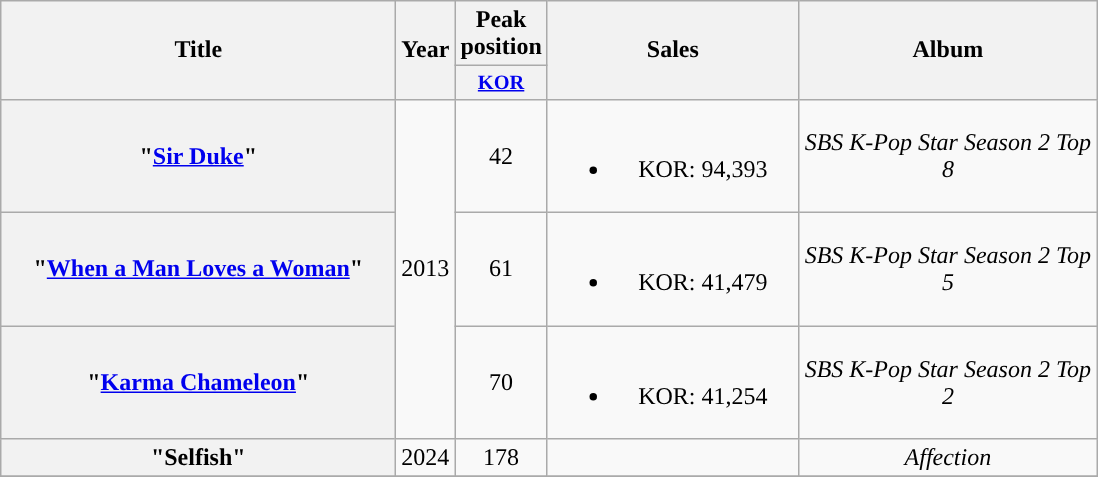<table class="wikitable plainrowheaders" style="text-align:center;">
<tr>
<th scope="col" rowspan="2" style="width:16em;">Title</th>
<th scope="col" rowspan="2" style="width:2em;">Year</th>
<th scope="col" colspan="1">Peak position</th>
<th scope="col" rowspan="2" style="width:10em;">Sales</th>
<th scope="col" rowspan="2" style="width:12em;">Album</th>
</tr>
<tr>
<th scope="col" style="width:2.5em;font-size:85%;"><a href='#'>KOR</a><br></th>
</tr>
<tr>
<th scope="row">"<a href='#'>Sir Duke</a>"</th>
<td rowspan="3">2013</td>
<td>42</td>
<td><br><ul><li>KOR: 94,393</li></ul></td>
<td><em>SBS K-Pop Star Season 2 Top 8</em></td>
</tr>
<tr>
<th scope="row">"<a href='#'>When a Man Loves a Woman</a>"</th>
<td>61</td>
<td><br><ul><li>KOR: 41,479</li></ul></td>
<td><em>SBS K-Pop Star Season 2 Top 5</em></td>
</tr>
<tr>
<th scope="row">"<a href='#'>Karma Chameleon</a>"</th>
<td>70</td>
<td><br><ul><li>KOR: 41,254</li></ul></td>
<td><em>SBS K-Pop Star Season 2 Top 2</em></td>
</tr>
<tr>
<th scope="row">"Selfish"<br></th>
<td>2024</td>
<td>178</td>
<td></td>
<td><em>Affection</em></td>
</tr>
<tr>
</tr>
</table>
